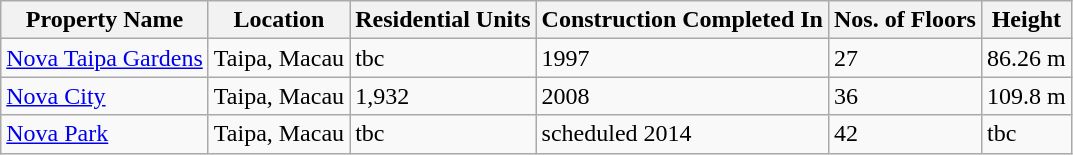<table class="wikitable sortable">
<tr>
<th>Property Name</th>
<th>Location</th>
<th>Residential Units</th>
<th>Construction Completed In</th>
<th>Nos. of Floors</th>
<th>Height</th>
</tr>
<tr>
<td><a href='#'>Nova Taipa Gardens</a></td>
<td>Taipa, Macau</td>
<td>tbc</td>
<td>1997</td>
<td>27</td>
<td>86.26 m</td>
</tr>
<tr>
<td><a href='#'>Nova City</a></td>
<td>Taipa, Macau</td>
<td>1,932</td>
<td>2008</td>
<td>36</td>
<td>109.8 m</td>
</tr>
<tr>
<td><a href='#'>Nova Park</a></td>
<td>Taipa, Macau</td>
<td>tbc</td>
<td>scheduled 2014</td>
<td>42</td>
<td>tbc</td>
</tr>
</table>
